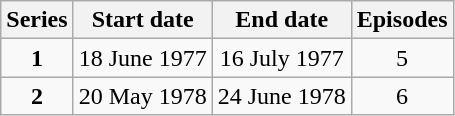<table class="wikitable" style="text-align:center;">
<tr>
<th>Series</th>
<th>Start date</th>
<th>End date</th>
<th>Episodes</th>
</tr>
<tr>
<td><strong>1</strong></td>
<td>18 June 1977</td>
<td>16 July 1977</td>
<td>5</td>
</tr>
<tr>
<td><strong>2</strong></td>
<td>20 May 1978</td>
<td>24 June 1978</td>
<td>6</td>
</tr>
</table>
